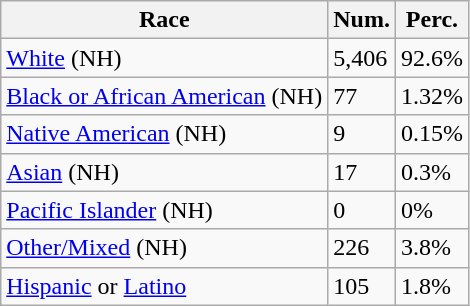<table class="wikitable">
<tr>
<th>Race</th>
<th>Num.</th>
<th>Perc.</th>
</tr>
<tr>
<td><a href='#'>White</a> (NH)</td>
<td>5,406</td>
<td>92.6%</td>
</tr>
<tr>
<td><a href='#'>Black or African American</a> (NH)</td>
<td>77</td>
<td>1.32%</td>
</tr>
<tr>
<td><a href='#'>Native American</a> (NH)</td>
<td>9</td>
<td>0.15%</td>
</tr>
<tr>
<td><a href='#'>Asian</a> (NH)</td>
<td>17</td>
<td>0.3%</td>
</tr>
<tr>
<td><a href='#'>Pacific Islander</a> (NH)</td>
<td>0</td>
<td>0%</td>
</tr>
<tr>
<td><a href='#'>Other/Mixed</a> (NH)</td>
<td>226</td>
<td>3.8%</td>
</tr>
<tr>
<td><a href='#'>Hispanic</a> or <a href='#'>Latino</a></td>
<td>105</td>
<td>1.8%</td>
</tr>
</table>
